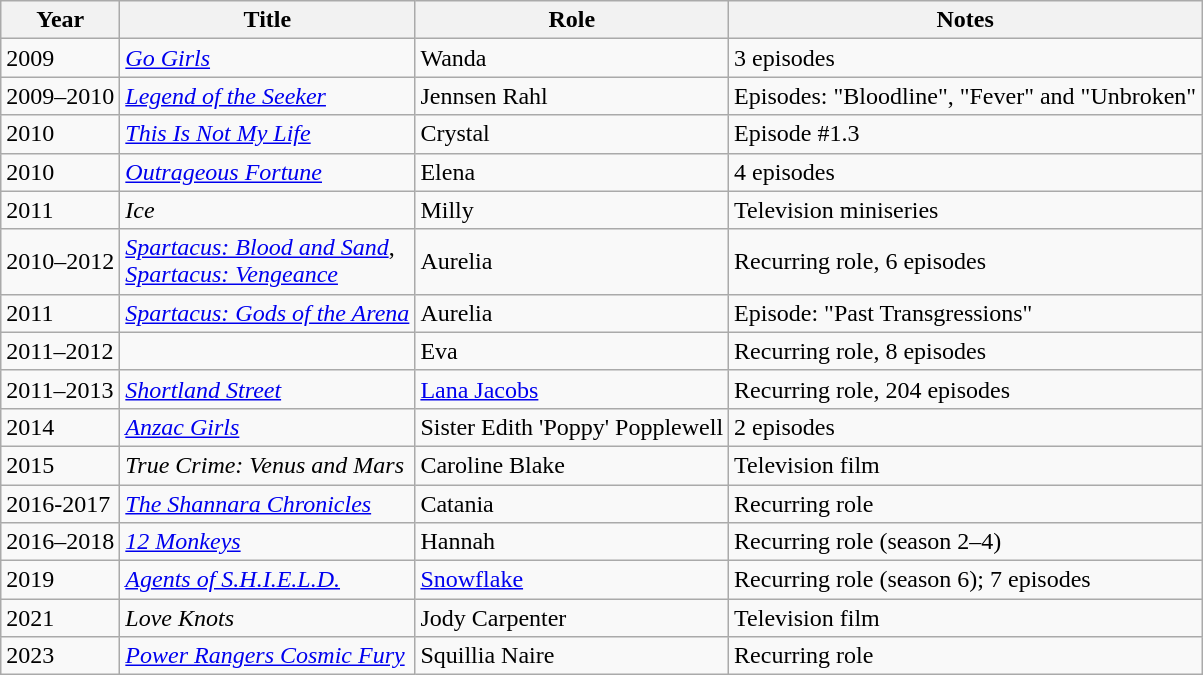<table class="wikitable">
<tr>
<th>Year</th>
<th>Title</th>
<th>Role</th>
<th class="unsortable">Notes</th>
</tr>
<tr>
<td>2009</td>
<td><em><a href='#'>Go Girls</a></em></td>
<td>Wanda</td>
<td>3 episodes</td>
</tr>
<tr>
<td>2009–2010</td>
<td><em><a href='#'>Legend of the Seeker</a></em></td>
<td>Jennsen Rahl</td>
<td>Episodes: "Bloodline", "Fever" and "Unbroken"</td>
</tr>
<tr>
<td>2010</td>
<td><em><a href='#'>This Is Not My Life</a></em></td>
<td>Crystal</td>
<td>Episode #1.3</td>
</tr>
<tr>
<td>2010</td>
<td><em><a href='#'>Outrageous Fortune</a></em></td>
<td>Elena</td>
<td>4 episodes</td>
</tr>
<tr>
<td>2011</td>
<td><em>Ice</em></td>
<td>Milly</td>
<td>Television miniseries</td>
</tr>
<tr>
<td>2010–2012</td>
<td><em><a href='#'>Spartacus: Blood and Sand</a></em>, <br><em><a href='#'>Spartacus: Vengeance</a></em></td>
<td>Aurelia</td>
<td>Recurring role, 6 episodes</td>
</tr>
<tr>
<td>2011</td>
<td><em><a href='#'>Spartacus: Gods of the Arena</a></em></td>
<td>Aurelia</td>
<td>Episode: "Past Transgressions"</td>
</tr>
<tr>
<td>2011–2012</td>
<td><em></em></td>
<td>Eva</td>
<td>Recurring role, 8 episodes</td>
</tr>
<tr>
<td>2011–2013</td>
<td><em><a href='#'>Shortland Street</a></em></td>
<td><a href='#'>Lana Jacobs</a></td>
<td>Recurring role, 204 episodes</td>
</tr>
<tr>
<td>2014</td>
<td><em><a href='#'>Anzac Girls</a></em></td>
<td>Sister Edith 'Poppy' Popplewell</td>
<td>2 episodes</td>
</tr>
<tr>
<td>2015</td>
<td><em>True Crime: Venus and Mars</em></td>
<td>Caroline Blake</td>
<td>Television film</td>
</tr>
<tr>
<td>2016-2017</td>
<td><em><a href='#'>The Shannara Chronicles</a></em></td>
<td>Catania</td>
<td>Recurring role</td>
</tr>
<tr>
<td>2016–2018</td>
<td><em><a href='#'>12 Monkeys</a></em></td>
<td>Hannah</td>
<td>Recurring role (season 2–4)</td>
</tr>
<tr>
<td>2019</td>
<td><em><a href='#'>Agents of S.H.I.E.L.D.</a></em></td>
<td><a href='#'>Snowflake</a></td>
<td>Recurring role (season 6); 7 episodes</td>
</tr>
<tr>
<td>2021</td>
<td><em>Love Knots</em></td>
<td>Jody Carpenter</td>
<td>Television film</td>
</tr>
<tr>
<td>2023</td>
<td><em><a href='#'>Power Rangers Cosmic Fury</a></em></td>
<td>Squillia Naire</td>
<td>Recurring role</td>
</tr>
</table>
